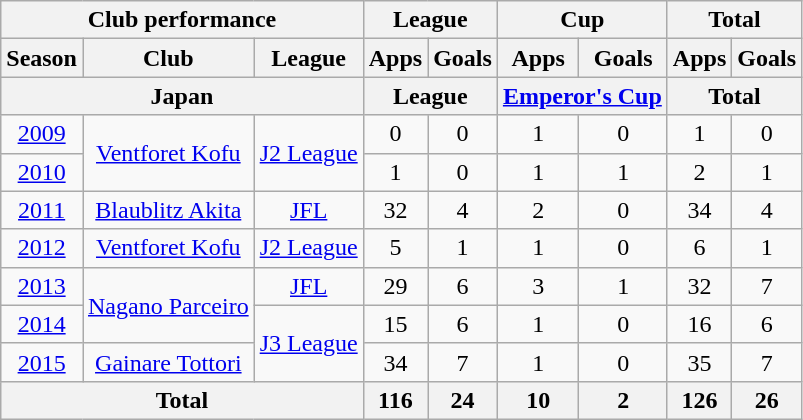<table class="wikitable" style="text-align:center;">
<tr>
<th colspan=3>Club performance</th>
<th colspan=2>League</th>
<th colspan=2>Cup</th>
<th colspan=2>Total</th>
</tr>
<tr>
<th>Season</th>
<th>Club</th>
<th>League</th>
<th>Apps</th>
<th>Goals</th>
<th>Apps</th>
<th>Goals</th>
<th>Apps</th>
<th>Goals</th>
</tr>
<tr>
<th colspan=3>Japan</th>
<th colspan=2>League</th>
<th colspan=2><a href='#'>Emperor's Cup</a></th>
<th colspan=2>Total</th>
</tr>
<tr>
<td><a href='#'>2009</a></td>
<td rowspan="2"><a href='#'>Ventforet Kofu</a></td>
<td rowspan="2"><a href='#'>J2 League</a></td>
<td>0</td>
<td>0</td>
<td>1</td>
<td>0</td>
<td>1</td>
<td>0</td>
</tr>
<tr>
<td><a href='#'>2010</a></td>
<td>1</td>
<td>0</td>
<td>1</td>
<td>1</td>
<td>2</td>
<td>1</td>
</tr>
<tr>
<td><a href='#'>2011</a></td>
<td><a href='#'>Blaublitz Akita</a></td>
<td><a href='#'>JFL</a></td>
<td>32</td>
<td>4</td>
<td>2</td>
<td>0</td>
<td>34</td>
<td>4</td>
</tr>
<tr>
<td><a href='#'>2012</a></td>
<td><a href='#'>Ventforet Kofu</a></td>
<td><a href='#'>J2 League</a></td>
<td>5</td>
<td>1</td>
<td>1</td>
<td>0</td>
<td>6</td>
<td>1</td>
</tr>
<tr>
<td><a href='#'>2013</a></td>
<td rowspan="2"><a href='#'>Nagano Parceiro</a></td>
<td><a href='#'>JFL</a></td>
<td>29</td>
<td>6</td>
<td>3</td>
<td>1</td>
<td>32</td>
<td>7</td>
</tr>
<tr>
<td><a href='#'>2014</a></td>
<td rowspan="2"><a href='#'>J3 League</a></td>
<td>15</td>
<td>6</td>
<td>1</td>
<td>0</td>
<td>16</td>
<td>6</td>
</tr>
<tr>
<td><a href='#'>2015</a></td>
<td><a href='#'>Gainare Tottori</a></td>
<td>34</td>
<td>7</td>
<td>1</td>
<td>0</td>
<td>35</td>
<td>7</td>
</tr>
<tr>
<th colspan=3>Total</th>
<th>116</th>
<th>24</th>
<th>10</th>
<th>2</th>
<th>126</th>
<th>26</th>
</tr>
</table>
